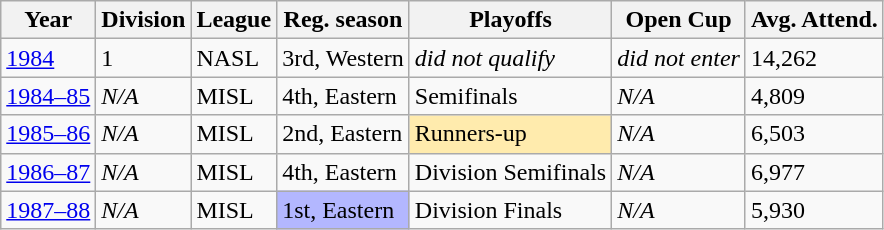<table class="wikitable">
<tr>
<th>Year</th>
<th>Division</th>
<th>League</th>
<th>Reg. season</th>
<th>Playoffs</th>
<th>Open Cup</th>
<th>Avg. Attend.</th>
</tr>
<tr>
<td><a href='#'>1984</a></td>
<td>1</td>
<td>NASL</td>
<td>3rd, Western</td>
<td><em>did not qualify</em></td>
<td><em>did not enter</em></td>
<td>14,262</td>
</tr>
<tr>
<td><a href='#'>1984–85</a></td>
<td><em>N/A</em></td>
<td>MISL</td>
<td>4th, Eastern</td>
<td>Semifinals</td>
<td><em>N/A</em></td>
<td>4,809</td>
</tr>
<tr>
<td><a href='#'>1985–86</a></td>
<td><em>N/A</em></td>
<td>MISL</td>
<td>2nd, Eastern</td>
<td bgcolor="ffebad">Runners-up</td>
<td><em>N/A</em></td>
<td>6,503</td>
</tr>
<tr>
<td><a href='#'>1986–87</a></td>
<td><em>N/A</em></td>
<td>MISL</td>
<td>4th, Eastern</td>
<td>Division Semifinals</td>
<td><em>N/A</em></td>
<td>6,977</td>
</tr>
<tr>
<td><a href='#'>1987–88</a></td>
<td><em>N/A</em></td>
<td>MISL</td>
<td bgcolor="B3B7FF">1st, Eastern</td>
<td>Division Finals</td>
<td><em>N/A</em></td>
<td>5,930</td>
</tr>
</table>
